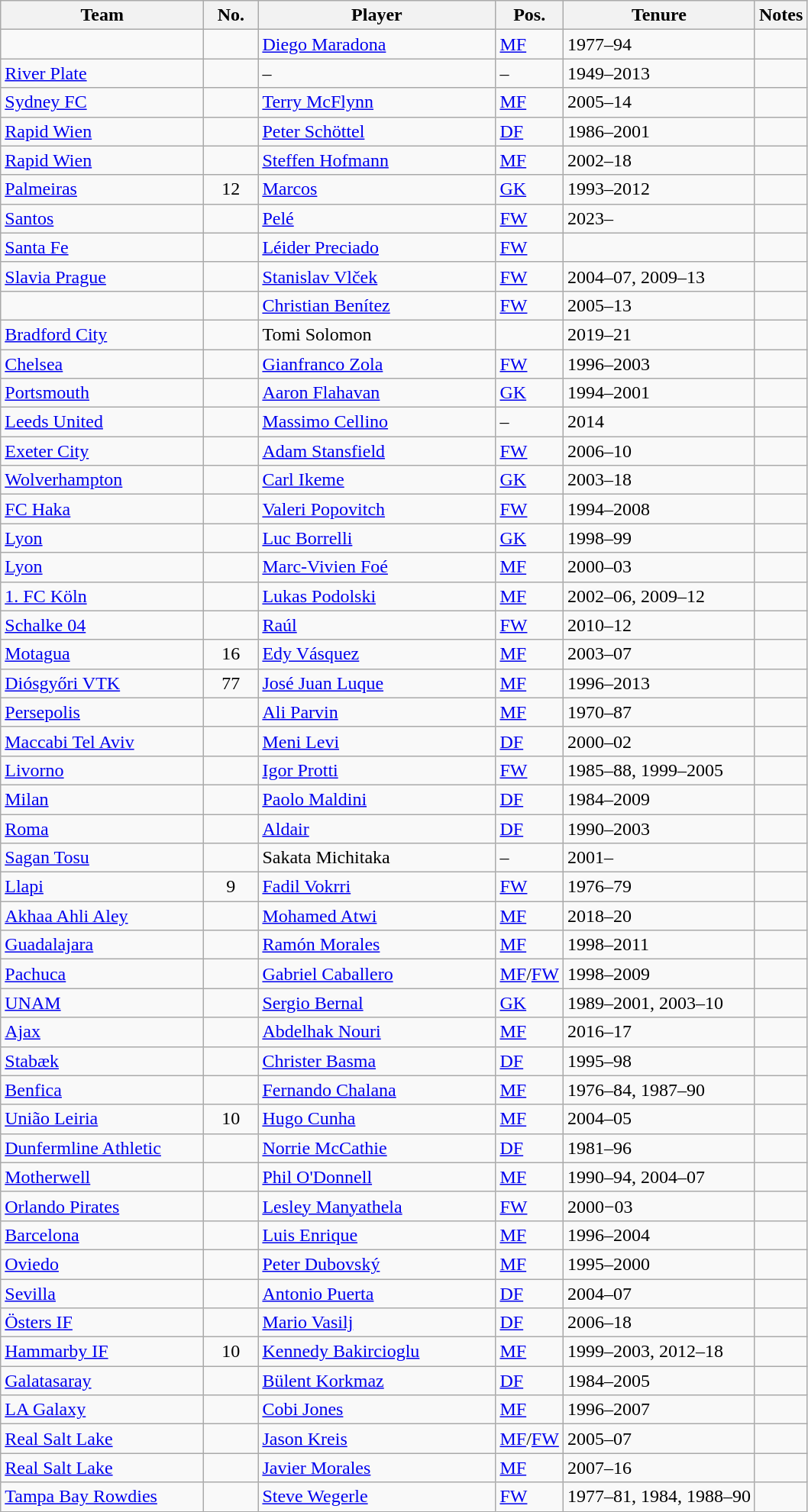<table class="wikitable sortable" style="text-align: ">
<tr>
<th width=170px>Team</th>
<th width=40px>No.</th>
<th width=200px>Player</th>
<th width= px>Pos.</th>
<th width= px>Tenure</th>
<th>Notes</th>
</tr>
<tr>
<td></td>
<td></td>
<td> <a href='#'>Diego Maradona</a></td>
<td><a href='#'>MF</a></td>
<td>1977–94</td>
<td></td>
</tr>
<tr>
<td> <a href='#'>River Plate</a></td>
<td></td>
<td>–</td>
<td>–</td>
<td>1949–2013</td>
<td></td>
</tr>
<tr>
<td> <a href='#'>Sydney FC</a></td>
<td></td>
<td> <a href='#'>Terry McFlynn</a></td>
<td><a href='#'>MF</a></td>
<td>2005–14</td>
<td></td>
</tr>
<tr>
<td> <a href='#'>Rapid Wien</a></td>
<td></td>
<td> <a href='#'>Peter Schöttel</a></td>
<td><a href='#'>DF</a></td>
<td>1986–2001</td>
<td></td>
</tr>
<tr>
<td> <a href='#'>Rapid Wien</a></td>
<td></td>
<td> <a href='#'>Steffen Hofmann</a></td>
<td><a href='#'>MF</a></td>
<td>2002–18</td>
<td></td>
</tr>
<tr>
<td> <a href='#'>Palmeiras</a></td>
<td align=center>12</td>
<td> <a href='#'>Marcos</a></td>
<td><a href='#'>GK</a></td>
<td>1993–2012</td>
<td></td>
</tr>
<tr>
<td> <a href='#'>Santos</a></td>
<td></td>
<td> <a href='#'>Pelé</a></td>
<td><a href='#'>FW</a></td>
<td>2023–</td>
<td></td>
</tr>
<tr>
<td> <a href='#'>Santa Fe</a></td>
<td></td>
<td> <a href='#'>Léider Preciado</a></td>
<td><a href='#'>FW</a></td>
<td></td>
<td></td>
</tr>
<tr>
<td> <a href='#'>Slavia Prague</a></td>
<td></td>
<td> <a href='#'>Stanislav Vlček</a></td>
<td><a href='#'>FW</a></td>
<td>2004–07, 2009–13</td>
<td></td>
</tr>
<tr>
<td></td>
<td></td>
<td> <a href='#'>Christian Benítez</a></td>
<td><a href='#'>FW</a></td>
<td>2005–13</td>
<td></td>
</tr>
<tr>
<td> <a href='#'>Bradford City</a></td>
<td></td>
<td> Tomi Solomon</td>
<td></td>
<td>2019–21</td>
<td></td>
</tr>
<tr>
<td> <a href='#'>Chelsea</a></td>
<td></td>
<td> <a href='#'>Gianfranco Zola</a></td>
<td><a href='#'>FW</a></td>
<td>1996–2003</td>
<td></td>
</tr>
<tr>
<td> <a href='#'>Portsmouth</a></td>
<td></td>
<td> <a href='#'>Aaron Flahavan</a></td>
<td><a href='#'>GK</a></td>
<td>1994–2001</td>
<td></td>
</tr>
<tr>
<td> <a href='#'>Leeds United</a></td>
<td></td>
<td> <a href='#'>Massimo Cellino</a></td>
<td>–</td>
<td>2014</td>
<td></td>
</tr>
<tr>
<td> <a href='#'>Exeter City</a></td>
<td></td>
<td> <a href='#'>Adam Stansfield</a></td>
<td><a href='#'>FW</a></td>
<td>2006–10</td>
<td></td>
</tr>
<tr>
<td> <a href='#'>Wolverhampton</a></td>
<td></td>
<td> <a href='#'>Carl Ikeme</a></td>
<td><a href='#'>GK</a></td>
<td>2003–18</td>
<td></td>
</tr>
<tr>
<td> <a href='#'>FC Haka</a></td>
<td></td>
<td> <a href='#'>Valeri Popovitch</a></td>
<td><a href='#'>FW</a></td>
<td>1994–2008</td>
<td></td>
</tr>
<tr>
<td> <a href='#'>Lyon</a></td>
<td></td>
<td> <a href='#'>Luc Borrelli</a></td>
<td><a href='#'>GK</a></td>
<td>1998–99</td>
<td></td>
</tr>
<tr>
<td> <a href='#'>Lyon</a></td>
<td></td>
<td> <a href='#'>Marc-Vivien Foé</a></td>
<td><a href='#'>MF</a></td>
<td>2000–03</td>
<td></td>
</tr>
<tr>
<td> <a href='#'>1. FC Köln</a></td>
<td></td>
<td> <a href='#'>Lukas Podolski</a></td>
<td><a href='#'>MF</a></td>
<td>2002–06, 2009–12</td>
<td></td>
</tr>
<tr>
<td> <a href='#'>Schalke 04</a></td>
<td></td>
<td> <a href='#'>Raúl</a></td>
<td><a href='#'>FW</a></td>
<td>2010–12</td>
<td></td>
</tr>
<tr>
<td> <a href='#'>Motagua</a></td>
<td align=center>16</td>
<td> <a href='#'>Edy Vásquez</a></td>
<td><a href='#'>MF</a></td>
<td>2003–07</td>
<td></td>
</tr>
<tr>
<td> <a href='#'>Diósgyőri VTK</a></td>
<td align=center>77</td>
<td> <a href='#'>José Juan Luque</a></td>
<td><a href='#'>MF</a></td>
<td>1996–2013</td>
<td></td>
</tr>
<tr>
<td> <a href='#'>Persepolis</a></td>
<td></td>
<td> <a href='#'>Ali Parvin</a></td>
<td><a href='#'>MF</a></td>
<td>1970–87</td>
<td></td>
</tr>
<tr>
<td> <a href='#'>Maccabi Tel Aviv</a></td>
<td></td>
<td> <a href='#'>Meni Levi</a></td>
<td><a href='#'>DF</a></td>
<td>2000–02</td>
<td></td>
</tr>
<tr>
<td> <a href='#'>Livorno</a></td>
<td></td>
<td> <a href='#'>Igor Protti</a></td>
<td><a href='#'>FW</a></td>
<td>1985–88, 1999–2005</td>
<td></td>
</tr>
<tr>
<td> <a href='#'>Milan</a></td>
<td></td>
<td> <a href='#'>Paolo Maldini</a></td>
<td><a href='#'>DF</a></td>
<td>1984–2009</td>
<td></td>
</tr>
<tr>
<td> <a href='#'>Roma</a></td>
<td></td>
<td> <a href='#'>Aldair</a></td>
<td><a href='#'>DF</a></td>
<td>1990–2003</td>
<td></td>
</tr>
<tr>
<td> <a href='#'>Sagan Tosu</a></td>
<td></td>
<td> Sakata Michitaka</td>
<td>–</td>
<td>2001–</td>
<td></td>
</tr>
<tr>
<td> <a href='#'>Llapi</a></td>
<td align=center>9</td>
<td> <a href='#'>Fadil Vokrri</a></td>
<td><a href='#'>FW</a></td>
<td>1976–79</td>
<td></td>
</tr>
<tr>
<td> <a href='#'>Akhaa Ahli Aley</a></td>
<td></td>
<td> <a href='#'>Mohamed Atwi</a></td>
<td><a href='#'>MF</a></td>
<td>2018–20</td>
<td></td>
</tr>
<tr>
<td> <a href='#'>Guadalajara</a></td>
<td></td>
<td> <a href='#'>Ramón Morales</a></td>
<td><a href='#'>MF</a></td>
<td>1998–2011</td>
<td></td>
</tr>
<tr>
<td> <a href='#'>Pachuca</a></td>
<td></td>
<td> <a href='#'>Gabriel Caballero</a></td>
<td><a href='#'>MF</a>/<a href='#'>FW</a></td>
<td>1998–2009</td>
<td></td>
</tr>
<tr>
<td> <a href='#'>UNAM</a></td>
<td></td>
<td> <a href='#'>Sergio Bernal</a></td>
<td><a href='#'>GK</a></td>
<td>1989–2001, 2003–10</td>
<td></td>
</tr>
<tr>
<td> <a href='#'>Ajax</a></td>
<td></td>
<td> <a href='#'>Abdelhak Nouri</a></td>
<td><a href='#'>MF</a></td>
<td>2016–17</td>
<td></td>
</tr>
<tr>
<td> <a href='#'>Stabæk</a></td>
<td></td>
<td> <a href='#'>Christer Basma</a></td>
<td><a href='#'>DF</a></td>
<td>1995–98</td>
<td></td>
</tr>
<tr>
<td> <a href='#'>Benfica</a></td>
<td></td>
<td> <a href='#'>Fernando Chalana</a></td>
<td><a href='#'>MF</a></td>
<td>1976–84, 1987–90</td>
<td></td>
</tr>
<tr>
<td> <a href='#'>União Leiria</a></td>
<td align=center>10</td>
<td> <a href='#'>Hugo Cunha</a></td>
<td><a href='#'>MF</a></td>
<td>2004–05</td>
<td></td>
</tr>
<tr>
<td> <a href='#'>Dunfermline Athletic</a></td>
<td></td>
<td> <a href='#'>Norrie McCathie</a></td>
<td><a href='#'>DF</a></td>
<td>1981–96</td>
<td></td>
</tr>
<tr>
<td> <a href='#'>Motherwell</a></td>
<td></td>
<td> <a href='#'>Phil O'Donnell</a></td>
<td><a href='#'>MF</a></td>
<td>1990–94, 2004–07</td>
<td></td>
</tr>
<tr>
<td> <a href='#'>Orlando Pirates</a></td>
<td></td>
<td> <a href='#'>Lesley Manyathela</a></td>
<td><a href='#'>FW</a></td>
<td>2000−03</td>
<td></td>
</tr>
<tr>
<td> <a href='#'>Barcelona</a></td>
<td></td>
<td> <a href='#'>Luis Enrique</a></td>
<td><a href='#'>MF</a></td>
<td>1996–2004</td>
<td></td>
</tr>
<tr>
<td> <a href='#'>Oviedo</a></td>
<td></td>
<td> <a href='#'>Peter Dubovský</a></td>
<td><a href='#'>MF</a></td>
<td>1995–2000</td>
<td></td>
</tr>
<tr>
<td> <a href='#'>Sevilla</a></td>
<td></td>
<td> <a href='#'>Antonio Puerta</a></td>
<td><a href='#'>DF</a></td>
<td>2004–07</td>
<td></td>
</tr>
<tr>
<td> <a href='#'>Östers IF</a></td>
<td></td>
<td> <a href='#'>Mario Vasilj</a></td>
<td><a href='#'>DF</a></td>
<td>2006–18</td>
<td></td>
</tr>
<tr>
<td> <a href='#'>Hammarby IF</a></td>
<td align=center>10</td>
<td> <a href='#'>Kennedy Bakircioglu</a></td>
<td><a href='#'>MF</a></td>
<td>1999–2003, 2012–18</td>
<td></td>
</tr>
<tr>
<td> <a href='#'>Galatasaray</a></td>
<td></td>
<td> <a href='#'>Bülent Korkmaz</a></td>
<td><a href='#'>DF</a></td>
<td>1984–2005</td>
<td></td>
</tr>
<tr>
<td> <a href='#'>LA Galaxy</a></td>
<td></td>
<td> <a href='#'>Cobi Jones</a></td>
<td><a href='#'>MF</a></td>
<td>1996–2007</td>
<td></td>
</tr>
<tr>
<td> <a href='#'>Real Salt Lake</a></td>
<td></td>
<td> <a href='#'>Jason Kreis</a></td>
<td><a href='#'>MF</a>/<a href='#'>FW</a></td>
<td>2005–07</td>
<td></td>
</tr>
<tr>
<td> <a href='#'>Real Salt Lake</a></td>
<td></td>
<td> <a href='#'>Javier Morales</a></td>
<td><a href='#'>MF</a></td>
<td>2007–16</td>
<td></td>
</tr>
<tr>
<td> <a href='#'>Tampa Bay Rowdies</a></td>
<td></td>
<td> <a href='#'>Steve Wegerle</a></td>
<td><a href='#'>FW</a></td>
<td>1977–81, 1984, 1988–90</td>
<td></td>
</tr>
</table>
